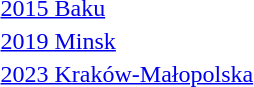<table>
<tr valign="center">
<td><a href='#'>2015 Baku</a><br></td>
<td></td>
<td></td>
<td></td>
</tr>
<tr valign="center">
<td rowspan="2"><a href='#'>2019 Minsk</a><br></td>
<td rowspan="2"></td>
<td rowspan="2"></td>
<td></td>
</tr>
<tr>
<td></td>
</tr>
<tr valign="center">
<td rowspan="2"><a href='#'>2023 Kraków-Małopolska</a><br></td>
<td rowspan="2"></td>
<td rowspan="2"></td>
<td></td>
</tr>
<tr>
<td></td>
</tr>
</table>
